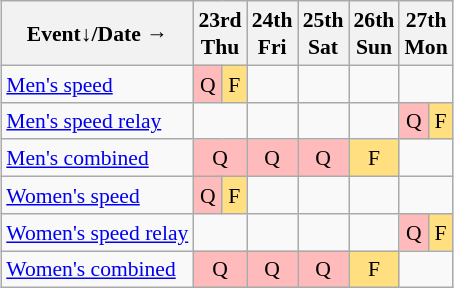<table class="wikitable" style="margin:0.5em auto; font-size:90%; line-height:1.25em; text-align:center">
<tr>
<th>Event↓/Date →</th>
<th colspan=2>23rd<br>Thu</th>
<th>24th<br>Fri</th>
<th>25th<br>Sat</th>
<th>26th<br>Sun</th>
<th colspan=2>27th<br>Mon</th>
</tr>
<tr>
<td align="left"><a href='#'>Men's speed</a></td>
<td bgcolor="#FFBBBB">Q</td>
<td bgcolor="#FFDF80">F</td>
<td></td>
<td></td>
<td></td>
<td colspan=2></td>
</tr>
<tr>
<td align="left"><a href='#'>Men's speed relay</a></td>
<td colspan=2></td>
<td></td>
<td></td>
<td></td>
<td bgcolor="#FFBBBB">Q</td>
<td bgcolor="#FFDF80">F</td>
</tr>
<tr>
<td align="left"><a href='#'>Men's combined</a></td>
<td colspan=2 bgcolor="#FFBBBB">Q</td>
<td bgcolor="#FFBBBB">Q</td>
<td bgcolor="#FFBBBB">Q</td>
<td bgcolor="#FFDF80">F</td>
<td colspan=2></td>
</tr>
<tr>
<td align="left"><a href='#'>Women's speed</a></td>
<td bgcolor="#FFBBBB">Q</td>
<td bgcolor="#FFDF80">F</td>
<td></td>
<td></td>
<td></td>
<td colspan=2></td>
</tr>
<tr>
<td align="left"><a href='#'>Women's speed relay</a></td>
<td colspan=2></td>
<td></td>
<td></td>
<td></td>
<td bgcolor="#FFBBBB">Q</td>
<td bgcolor="#FFDF80">F</td>
</tr>
<tr>
<td align="left"><a href='#'>Women's combined</a></td>
<td colspan=2 bgcolor="#FFBBBB">Q</td>
<td bgcolor="#FFBBBB">Q</td>
<td bgcolor="#FFBBBB">Q</td>
<td bgcolor="#FFDF80">F</td>
<td colspan=2></td>
</tr>
</table>
